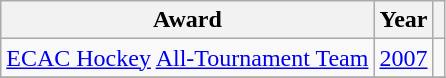<table class="wikitable">
<tr>
<th>Award</th>
<th>Year</th>
<th></th>
</tr>
<tr>
<td><a href='#'>ECAC Hockey</a> <a href='#'>All-Tournament Team</a></td>
<td><a href='#'>2007</a></td>
<td></td>
</tr>
<tr>
</tr>
</table>
